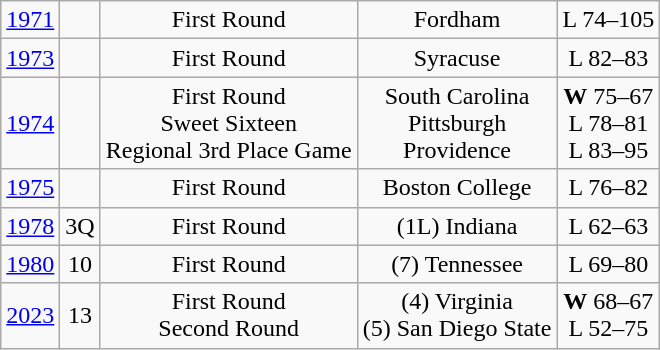<table class="wikitable">
<tr align="center">
<td><a href='#'>1971</a></td>
<td></td>
<td>First Round</td>
<td>Fordham</td>
<td>L 74–105</td>
</tr>
<tr align="center">
<td><a href='#'>1973</a></td>
<td></td>
<td>First Round</td>
<td>Syracuse</td>
<td>L 82–83</td>
</tr>
<tr align="center">
<td><a href='#'>1974</a></td>
<td></td>
<td>First Round<br>Sweet Sixteen<br>Regional 3rd Place Game</td>
<td>South Carolina<br>Pittsburgh<br>Providence</td>
<td><strong>W</strong> 75–67<br>L 78–81<br>L 83–95</td>
</tr>
<tr align="center">
<td><a href='#'>1975</a></td>
<td></td>
<td>First Round</td>
<td>Boston College</td>
<td>L 76–82</td>
</tr>
<tr align="center">
<td><a href='#'>1978</a></td>
<td>3Q</td>
<td>First Round</td>
<td>(1L) Indiana</td>
<td>L 62–63</td>
</tr>
<tr align="center">
<td><a href='#'>1980</a></td>
<td>10</td>
<td>First Round</td>
<td>(7) Tennessee</td>
<td>L 69–80</td>
</tr>
<tr align="center">
<td><a href='#'>2023</a></td>
<td>13</td>
<td>First Round<br>Second Round</td>
<td>(4) Virginia<br>(5) San Diego State</td>
<td><strong>W</strong> 68–67<br> L 52–75</td>
</tr>
</table>
